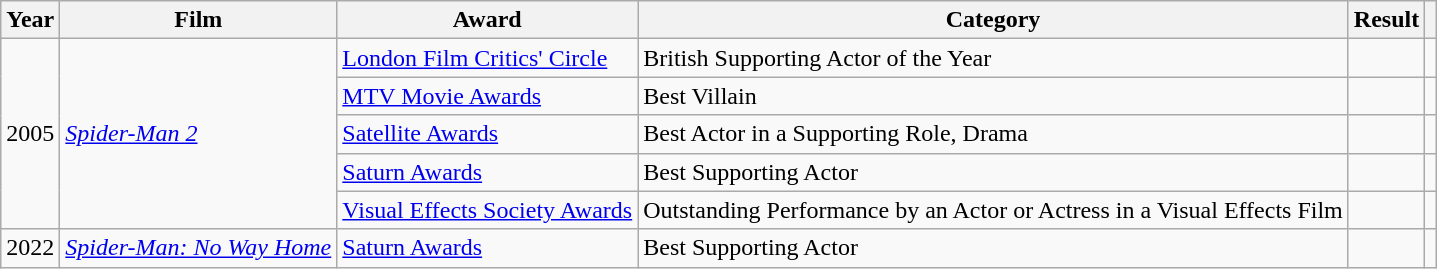<table class="wikitable sortable">
<tr>
<th>Year</th>
<th>Film</th>
<th>Award</th>
<th>Category</th>
<th>Result</th>
<th scope="col" class="unsortable"></th>
</tr>
<tr>
<td rowspan="5">2005</td>
<td rowspan="5"><em><a href='#'>Spider-Man 2</a></em></td>
<td><a href='#'>London Film Critics' Circle</a></td>
<td>British Supporting Actor of the Year</td>
<td></td>
<td></td>
</tr>
<tr>
<td><a href='#'>MTV Movie Awards</a></td>
<td>Best Villain</td>
<td></td>
<td></td>
</tr>
<tr>
<td><a href='#'>Satellite Awards</a></td>
<td>Best Actor in a Supporting Role, Drama</td>
<td></td>
<td></td>
</tr>
<tr>
<td><a href='#'>Saturn Awards</a></td>
<td>Best Supporting Actor</td>
<td></td>
<td></td>
</tr>
<tr>
<td><a href='#'>Visual Effects Society Awards</a></td>
<td>Outstanding Performance by an Actor or Actress in a Visual Effects Film</td>
<td></td>
<td></td>
</tr>
<tr>
<td>2022</td>
<td><em><a href='#'>Spider-Man: No Way Home</a></em></td>
<td><a href='#'>Saturn Awards</a></td>
<td>Best Supporting Actor</td>
<td></td>
<td></td>
</tr>
</table>
